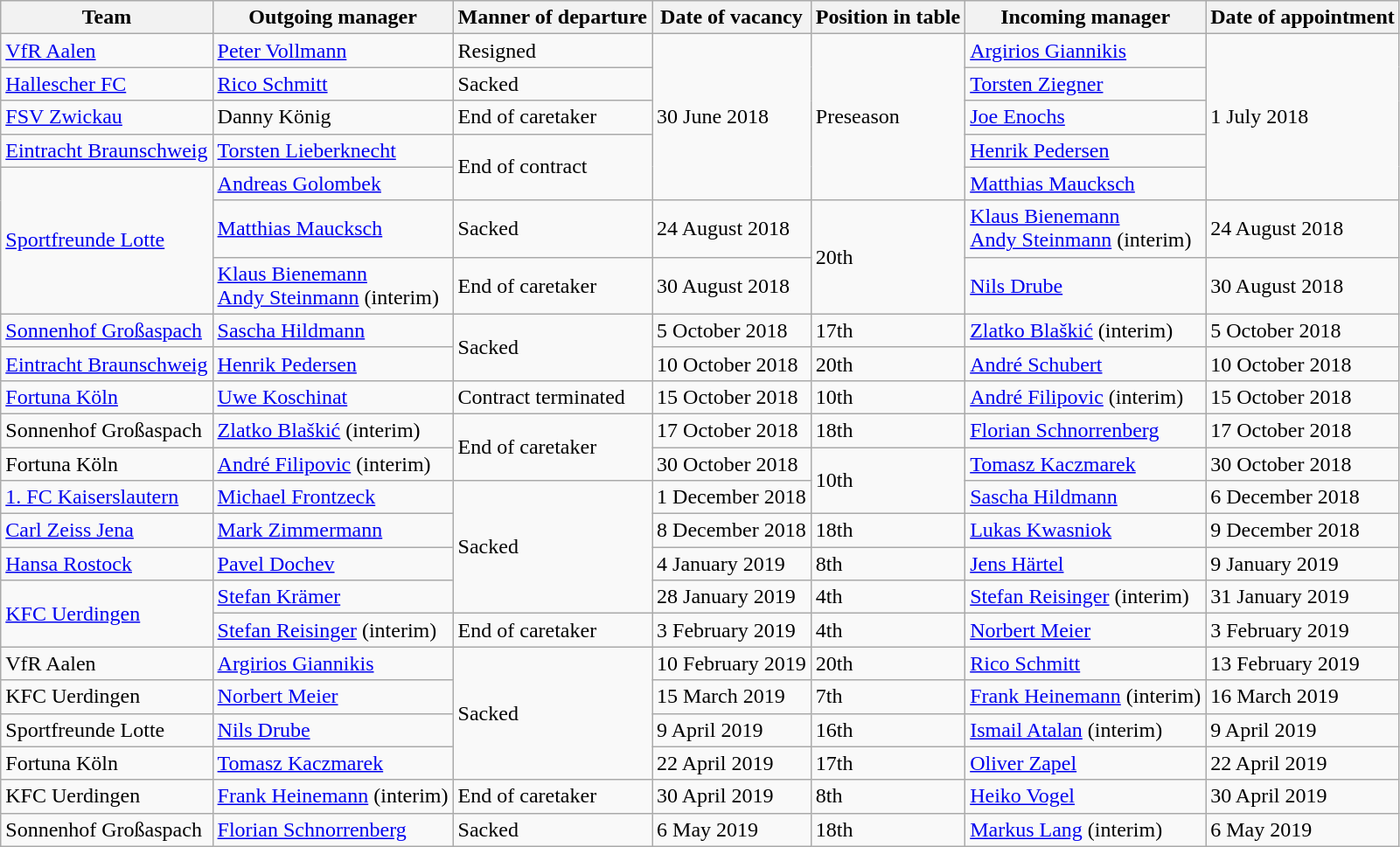<table class="wikitable">
<tr>
<th>Team</th>
<th>Outgoing manager</th>
<th>Manner of departure</th>
<th>Date of vacancy</th>
<th>Position in table</th>
<th>Incoming manager</th>
<th>Date of appointment</th>
</tr>
<tr>
<td><a href='#'>VfR Aalen</a></td>
<td> <a href='#'>Peter Vollmann</a></td>
<td>Resigned</td>
<td rowspan=5>30 June 2018</td>
<td rowspan=5>Preseason</td>
<td> <a href='#'>Argirios Giannikis</a></td>
<td rowspan=5>1 July 2018</td>
</tr>
<tr>
<td><a href='#'>Hallescher FC</a></td>
<td> <a href='#'>Rico Schmitt</a></td>
<td>Sacked</td>
<td> <a href='#'>Torsten Ziegner</a></td>
</tr>
<tr>
<td><a href='#'>FSV Zwickau</a></td>
<td> Danny König</td>
<td>End of caretaker</td>
<td> <a href='#'>Joe Enochs</a></td>
</tr>
<tr>
<td><a href='#'>Eintracht Braunschweig</a></td>
<td> <a href='#'>Torsten Lieberknecht</a></td>
<td rowspan=2>End of contract</td>
<td> <a href='#'>Henrik Pedersen</a></td>
</tr>
<tr>
<td rowspan=3><a href='#'>Sportfreunde Lotte</a></td>
<td> <a href='#'>Andreas Golombek</a></td>
<td> <a href='#'>Matthias Maucksch</a></td>
</tr>
<tr>
<td> <a href='#'>Matthias Maucksch</a></td>
<td>Sacked</td>
<td>24 August 2018</td>
<td rowspan=2>20th</td>
<td> <a href='#'>Klaus Bienemann</a><br> <a href='#'>Andy Steinmann</a> (interim)</td>
<td>24 August 2018</td>
</tr>
<tr>
<td> <a href='#'>Klaus Bienemann</a><br> <a href='#'>Andy Steinmann</a> (interim)</td>
<td>End of caretaker</td>
<td>30 August 2018</td>
<td> <a href='#'>Nils Drube</a></td>
<td>30 August 2018</td>
</tr>
<tr>
<td><a href='#'>Sonnenhof Großaspach</a></td>
<td> <a href='#'>Sascha Hildmann</a></td>
<td rowspan=2>Sacked</td>
<td>5 October 2018</td>
<td>17th</td>
<td> <a href='#'>Zlatko Blaškić</a> (interim)</td>
<td>5 October 2018</td>
</tr>
<tr>
<td><a href='#'>Eintracht Braunschweig</a></td>
<td> <a href='#'>Henrik Pedersen</a></td>
<td>10 October 2018</td>
<td>20th</td>
<td> <a href='#'>André Schubert</a></td>
<td>10 October 2018</td>
</tr>
<tr>
<td><a href='#'>Fortuna Köln</a></td>
<td> <a href='#'>Uwe Koschinat</a></td>
<td>Contract terminated</td>
<td>15 October 2018</td>
<td>10th</td>
<td> <a href='#'>André Filipovic</a> (interim)</td>
<td>15 October 2018</td>
</tr>
<tr>
<td>Sonnenhof Großaspach</td>
<td> <a href='#'>Zlatko Blaškić</a> (interim)</td>
<td rowspan=2>End of caretaker</td>
<td>17 October 2018</td>
<td>18th</td>
<td> <a href='#'>Florian Schnorrenberg</a></td>
<td>17 October 2018</td>
</tr>
<tr>
<td>Fortuna Köln</td>
<td> <a href='#'>André Filipovic</a> (interim)</td>
<td>30 October 2018</td>
<td rowspan=2>10th</td>
<td> <a href='#'>Tomasz Kaczmarek</a></td>
<td>30 October 2018</td>
</tr>
<tr>
<td><a href='#'>1. FC Kaiserslautern</a></td>
<td> <a href='#'>Michael Frontzeck</a></td>
<td rowspan=4>Sacked</td>
<td>1 December 2018</td>
<td> <a href='#'>Sascha Hildmann</a></td>
<td>6 December 2018</td>
</tr>
<tr>
<td><a href='#'>Carl Zeiss Jena</a></td>
<td> <a href='#'>Mark Zimmermann</a></td>
<td>8 December 2018</td>
<td>18th</td>
<td> <a href='#'>Lukas Kwasniok</a></td>
<td>9 December 2018</td>
</tr>
<tr>
<td><a href='#'>Hansa Rostock</a></td>
<td> <a href='#'>Pavel Dochev</a></td>
<td>4 January 2019</td>
<td>8th</td>
<td> <a href='#'>Jens Härtel</a></td>
<td>9 January 2019</td>
</tr>
<tr>
<td rowspan=2><a href='#'>KFC Uerdingen</a></td>
<td> <a href='#'>Stefan Krämer</a></td>
<td>28 January 2019</td>
<td>4th</td>
<td> <a href='#'>Stefan Reisinger</a> (interim)</td>
<td>31 January 2019</td>
</tr>
<tr>
<td> <a href='#'>Stefan Reisinger</a> (interim)</td>
<td>End of caretaker</td>
<td>3 February 2019</td>
<td>4th</td>
<td> <a href='#'>Norbert Meier</a></td>
<td>3 February 2019</td>
</tr>
<tr>
<td>VfR Aalen</td>
<td> <a href='#'>Argirios Giannikis</a></td>
<td rowspan=4>Sacked</td>
<td>10 February 2019</td>
<td>20th</td>
<td> <a href='#'>Rico Schmitt</a></td>
<td>13 February 2019</td>
</tr>
<tr>
<td>KFC Uerdingen</td>
<td> <a href='#'>Norbert Meier</a></td>
<td>15 March 2019</td>
<td>7th</td>
<td> <a href='#'>Frank Heinemann</a> (interim)</td>
<td>16 March 2019</td>
</tr>
<tr>
<td>Sportfreunde Lotte</td>
<td> <a href='#'>Nils Drube</a></td>
<td>9 April 2019</td>
<td>16th</td>
<td> <a href='#'>Ismail Atalan</a> (interim)</td>
<td>9 April 2019</td>
</tr>
<tr>
<td>Fortuna Köln</td>
<td> <a href='#'>Tomasz Kaczmarek</a></td>
<td>22 April 2019</td>
<td>17th</td>
<td> <a href='#'>Oliver Zapel</a></td>
<td>22 April 2019</td>
</tr>
<tr>
<td>KFC Uerdingen</td>
<td> <a href='#'>Frank Heinemann</a> (interim)</td>
<td>End of caretaker</td>
<td>30 April 2019</td>
<td>8th</td>
<td> <a href='#'>Heiko Vogel</a></td>
<td>30 April 2019</td>
</tr>
<tr>
<td>Sonnenhof Großaspach</td>
<td> <a href='#'>Florian Schnorrenberg</a></td>
<td>Sacked</td>
<td>6 May 2019</td>
<td>18th</td>
<td> <a href='#'>Markus Lang</a> (interim)</td>
<td>6 May 2019</td>
</tr>
</table>
